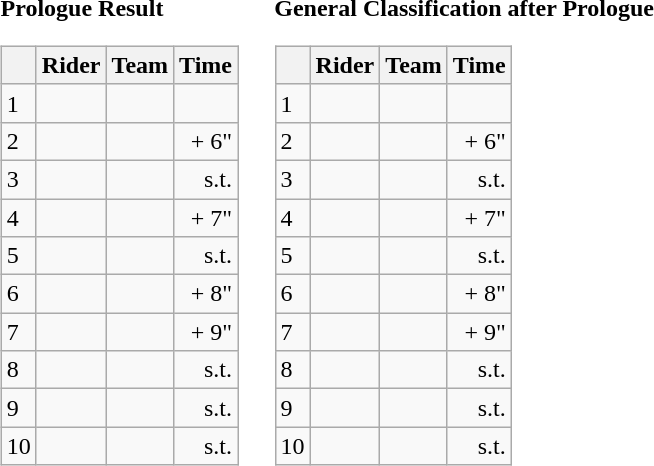<table>
<tr>
<td><strong>Prologue Result</strong><br><table class="wikitable">
<tr>
<th></th>
<th>Rider</th>
<th>Team</th>
<th>Time</th>
</tr>
<tr>
<td>1</td>
<td></td>
<td></td>
<td align="right"></td>
</tr>
<tr>
<td>2</td>
<td></td>
<td></td>
<td align="right">+ 6"</td>
</tr>
<tr>
<td>3</td>
<td></td>
<td></td>
<td align="right">s.t.</td>
</tr>
<tr>
<td>4</td>
<td></td>
<td></td>
<td align="right">+ 7"</td>
</tr>
<tr>
<td>5</td>
<td></td>
<td></td>
<td align="right">s.t.</td>
</tr>
<tr>
<td>6</td>
<td></td>
<td></td>
<td align="right">+ 8"</td>
</tr>
<tr>
<td>7</td>
<td></td>
<td></td>
<td align="right">+ 9"</td>
</tr>
<tr>
<td>8</td>
<td></td>
<td></td>
<td align="right">s.t.</td>
</tr>
<tr>
<td>9</td>
<td></td>
<td></td>
<td align="right">s.t.</td>
</tr>
<tr>
<td>10</td>
<td></td>
<td></td>
<td align="right">s.t.</td>
</tr>
</table>
</td>
<td></td>
<td><strong>General Classification after Prologue</strong><br><table class="wikitable">
<tr>
<th></th>
<th>Rider</th>
<th>Team</th>
<th>Time</th>
</tr>
<tr>
<td>1</td>
<td>   </td>
<td></td>
<td align="right"></td>
</tr>
<tr>
<td>2</td>
<td></td>
<td></td>
<td align="right">+ 6"</td>
</tr>
<tr>
<td>3</td>
<td> </td>
<td></td>
<td align="right">s.t.</td>
</tr>
<tr>
<td>4</td>
<td></td>
<td></td>
<td align="right">+ 7"</td>
</tr>
<tr>
<td>5</td>
<td></td>
<td></td>
<td align="right">s.t.</td>
</tr>
<tr>
<td>6</td>
<td></td>
<td></td>
<td align="right">+ 8"</td>
</tr>
<tr>
<td>7</td>
<td></td>
<td></td>
<td align="right">+ 9"</td>
</tr>
<tr>
<td>8</td>
<td></td>
<td></td>
<td align="right">s.t.</td>
</tr>
<tr>
<td>9</td>
<td></td>
<td></td>
<td align="right">s.t.</td>
</tr>
<tr>
<td>10</td>
<td></td>
<td></td>
<td align="right">s.t.</td>
</tr>
</table>
</td>
</tr>
</table>
